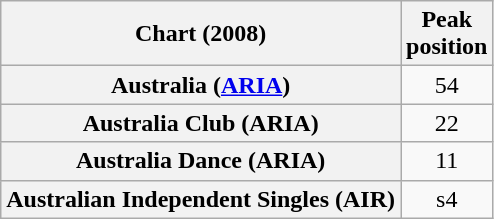<table class="wikitable sortable plainrowheaders" style="text-align:center">
<tr>
<th>Chart (2008)</th>
<th>Peak<br>position</th>
</tr>
<tr>
<th scope="row">Australia (<a href='#'>ARIA</a>)</th>
<td>54</td>
</tr>
<tr>
<th scope="row">Australia Club (ARIA)</th>
<td>22</td>
</tr>
<tr>
<th scope="row">Australia Dance (ARIA)</th>
<td>11</td>
</tr>
<tr>
<th scope="row">Australian Independent Singles (AIR)</th>
<td>s4</td>
</tr>
</table>
